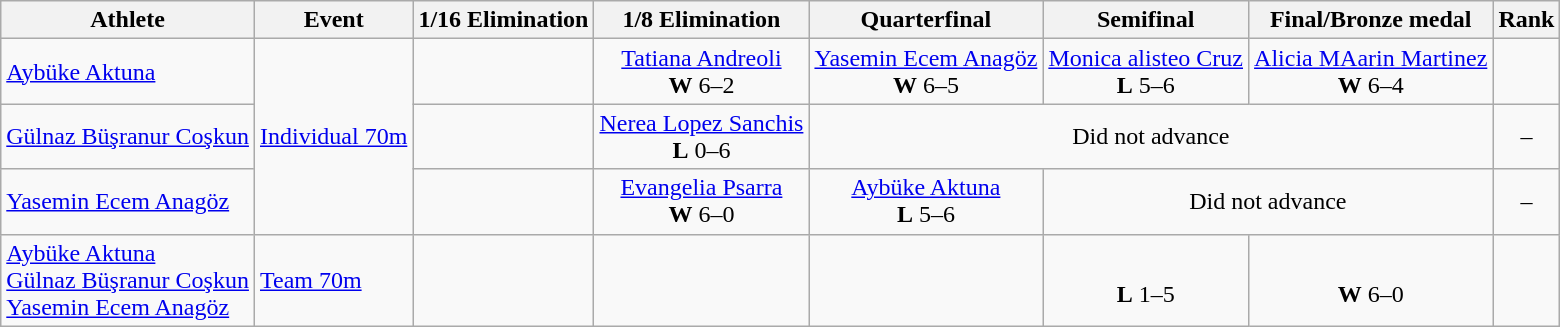<table class=wikitable>
<tr>
<th>Athlete</th>
<th>Event</th>
<th>1/16 Elimination</th>
<th>1/8 Elimination</th>
<th>Quarterfinal</th>
<th>Semifinal</th>
<th>Final/Bronze medal</th>
<th>Rank</th>
</tr>
<tr align=center>
<td align=left><a href='#'>Aybüke Aktuna</a></td>
<td align=left rowspan=3><a href='#'>Individual 70m</a></td>
<td></td>
<td> <a href='#'>Tatiana Andreoli</a> <br><strong>W</strong> 6–2</td>
<td> <a href='#'>Yasemin Ecem Anagöz</a> <br><strong>W</strong> 6–5</td>
<td> <a href='#'>Monica alisteo Cruz</a> <br><strong>L</strong> 5–6</td>
<td> <a href='#'>Alicia MAarin Martinez</a> <br><strong>W</strong> 6–4</td>
<td></td>
</tr>
<tr align=center>
<td align=left><a href='#'>Gülnaz Büşranur Coşkun</a></td>
<td></td>
<td> <a href='#'>Nerea Lopez Sanchis</a> <br><strong>L</strong> 0–6</td>
<td colspan=3>Did not advance</td>
<td>–</td>
</tr>
<tr align=center>
<td align=left><a href='#'>Yasemin Ecem Anagöz</a></td>
<td></td>
<td> <a href='#'>Evangelia Psarra</a> <br><strong>W</strong> 6–0</td>
<td> <a href='#'>Aybüke Aktuna</a> <br><strong>L</strong> 5–6</td>
<td colspan=2>Did not advance</td>
<td>–</td>
</tr>
<tr align=center>
<td align=left><a href='#'>Aybüke Aktuna</a><br><a href='#'>Gülnaz Büşranur Coşkun</a><br><a href='#'>Yasemin Ecem Anagöz</a></td>
<td align=left><a href='#'>Team 70m</a></td>
<td></td>
<td></td>
<td></td>
<td> <br><strong>L</strong> 1–5</td>
<td> <br><strong>W</strong> 6–0</td>
<td></td>
</tr>
</table>
